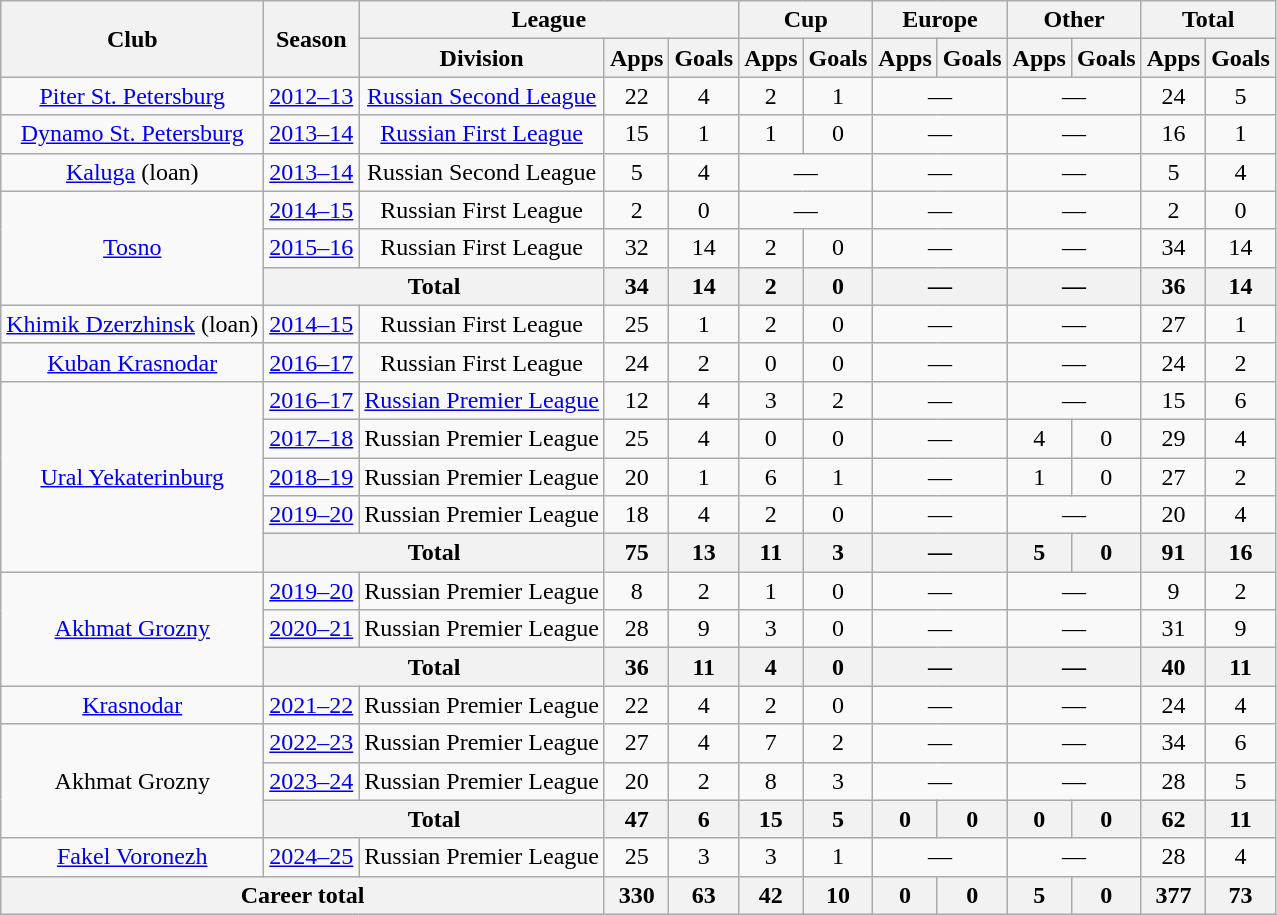<table class="wikitable" style="text-align: center;">
<tr>
<th rowspan="2">Club</th>
<th rowspan="2">Season</th>
<th colspan="3">League</th>
<th colspan="2">Cup</th>
<th colspan="2">Europe</th>
<th colspan="2">Other</th>
<th colspan="2">Total</th>
</tr>
<tr>
<th>Division</th>
<th>Apps</th>
<th>Goals</th>
<th>Apps</th>
<th>Goals</th>
<th>Apps</th>
<th>Goals</th>
<th>Apps</th>
<th>Goals</th>
<th>Apps</th>
<th>Goals</th>
</tr>
<tr>
<td><a href='#'>Piter St. Petersburg</a></td>
<td><a href='#'>2012–13</a></td>
<td><a href='#'>Russian Second League</a></td>
<td>22</td>
<td>4</td>
<td>2</td>
<td>1</td>
<td colspan="2">—</td>
<td colspan="2">—</td>
<td>24</td>
<td>5</td>
</tr>
<tr>
<td><a href='#'>Dynamo St. Petersburg</a></td>
<td><a href='#'>2013–14</a></td>
<td><a href='#'>Russian First League</a></td>
<td>15</td>
<td>1</td>
<td>1</td>
<td>0</td>
<td colspan="2">—</td>
<td colspan="2">—</td>
<td>16</td>
<td>1</td>
</tr>
<tr>
<td><a href='#'>Kaluga</a> (loan)</td>
<td><a href='#'>2013–14</a></td>
<td>Russian Second League</td>
<td>5</td>
<td>4</td>
<td colspan="2">—</td>
<td colspan="2">—</td>
<td colspan="2">—</td>
<td>5</td>
<td>4</td>
</tr>
<tr>
<td rowspan="3"><a href='#'>Tosno</a></td>
<td><a href='#'>2014–15</a></td>
<td>Russian First League</td>
<td>2</td>
<td>0</td>
<td colspan="2">—</td>
<td colspan="2">—</td>
<td colspan="2">—</td>
<td>2</td>
<td>0</td>
</tr>
<tr>
<td><a href='#'>2015–16</a></td>
<td>Russian First League</td>
<td>32</td>
<td>14</td>
<td>2</td>
<td>0</td>
<td colspan="2">—</td>
<td colspan="2">—</td>
<td>34</td>
<td>14</td>
</tr>
<tr>
<th colspan=2>Total</th>
<th>34</th>
<th>14</th>
<th>2</th>
<th>0</th>
<th colspan="2">—</th>
<th colspan="2">—</th>
<th>36</th>
<th>14</th>
</tr>
<tr>
<td><a href='#'>Khimik Dzerzhinsk</a> (loan)</td>
<td><a href='#'>2014–15</a></td>
<td>Russian First League</td>
<td>25</td>
<td>1</td>
<td>2</td>
<td>0</td>
<td colspan="2">—</td>
<td colspan="2">—</td>
<td>27</td>
<td>1</td>
</tr>
<tr>
<td><a href='#'>Kuban Krasnodar</a></td>
<td><a href='#'>2016–17</a></td>
<td>Russian First League</td>
<td>24</td>
<td>2</td>
<td>0</td>
<td>0</td>
<td colspan="2">—</td>
<td colspan="2">—</td>
<td>24</td>
<td>2</td>
</tr>
<tr>
<td rowspan=5><a href='#'>Ural Yekaterinburg</a></td>
<td><a href='#'>2016–17</a></td>
<td><a href='#'>Russian Premier League</a></td>
<td>12</td>
<td>4</td>
<td>3</td>
<td>2</td>
<td colspan="2">—</td>
<td colspan="2">—</td>
<td>15</td>
<td>6</td>
</tr>
<tr>
<td><a href='#'>2017–18</a></td>
<td>Russian Premier League</td>
<td>25</td>
<td>4</td>
<td>0</td>
<td>0</td>
<td colspan="2">—</td>
<td>4</td>
<td>0</td>
<td>29</td>
<td>4</td>
</tr>
<tr>
<td><a href='#'>2018–19</a></td>
<td>Russian Premier League</td>
<td>20</td>
<td>1</td>
<td>6</td>
<td>1</td>
<td colspan="2">—</td>
<td>1</td>
<td>0</td>
<td>27</td>
<td>2</td>
</tr>
<tr>
<td><a href='#'>2019–20</a></td>
<td>Russian Premier League</td>
<td>18</td>
<td>4</td>
<td>2</td>
<td>0</td>
<td colspan="2">—</td>
<td colspan="2">—</td>
<td>20</td>
<td>4</td>
</tr>
<tr>
<th colspan="2">Total</th>
<th>75</th>
<th>13</th>
<th>11</th>
<th>3</th>
<th colspan="2">—</th>
<th>5</th>
<th>0</th>
<th>91</th>
<th>16</th>
</tr>
<tr>
<td rowspan="3"><a href='#'>Akhmat Grozny</a></td>
<td><a href='#'>2019–20</a></td>
<td>Russian Premier League</td>
<td>8</td>
<td>2</td>
<td>1</td>
<td>0</td>
<td colspan="2">—</td>
<td colspan="2">—</td>
<td>9</td>
<td>2</td>
</tr>
<tr>
<td><a href='#'>2020–21</a></td>
<td>Russian Premier League</td>
<td>28</td>
<td>9</td>
<td>3</td>
<td>0</td>
<td colspan="2">—</td>
<td colspan="2">—</td>
<td>31</td>
<td>9</td>
</tr>
<tr>
<th colspan=2>Total</th>
<th>36</th>
<th>11</th>
<th>4</th>
<th>0</th>
<th colspan="2">—</th>
<th colspan="2">—</th>
<th>40</th>
<th>11</th>
</tr>
<tr>
<td><a href='#'>Krasnodar</a></td>
<td><a href='#'>2021–22</a></td>
<td>Russian Premier League</td>
<td>22</td>
<td>4</td>
<td>2</td>
<td>0</td>
<td colspan="2">—</td>
<td colspan="2">—</td>
<td>24</td>
<td>4</td>
</tr>
<tr>
<td rowspan="3">Akhmat Grozny</td>
<td><a href='#'>2022–23</a></td>
<td>Russian Premier League</td>
<td>27</td>
<td>4</td>
<td>7</td>
<td>2</td>
<td colspan="2">—</td>
<td colspan="2">—</td>
<td>34</td>
<td>6</td>
</tr>
<tr>
<td><a href='#'>2023–24</a></td>
<td>Russian Premier League</td>
<td>20</td>
<td>2</td>
<td>8</td>
<td>3</td>
<td colspan="2">—</td>
<td colspan="2">—</td>
<td>28</td>
<td>5</td>
</tr>
<tr>
<th colspan="2">Total</th>
<th>47</th>
<th>6</th>
<th>15</th>
<th>5</th>
<th>0</th>
<th>0</th>
<th>0</th>
<th>0</th>
<th>62</th>
<th>11</th>
</tr>
<tr>
<td><a href='#'>Fakel Voronezh</a></td>
<td><a href='#'>2024–25</a></td>
<td>Russian Premier League</td>
<td>25</td>
<td>3</td>
<td>3</td>
<td>1</td>
<td colspan="2">—</td>
<td colspan="2">—</td>
<td>28</td>
<td>4</td>
</tr>
<tr>
<th colspan="3">Career total</th>
<th>330</th>
<th>63</th>
<th>42</th>
<th>10</th>
<th>0</th>
<th>0</th>
<th>5</th>
<th>0</th>
<th>377</th>
<th>73</th>
</tr>
</table>
